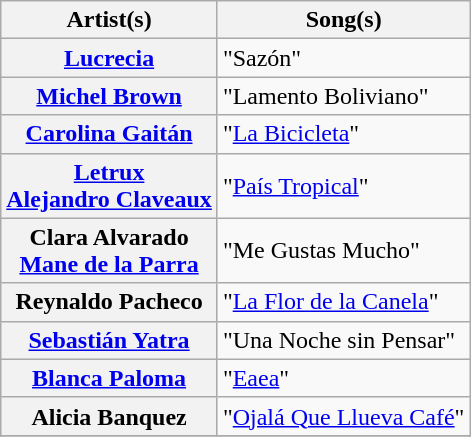<table class="wikitable plainrowheaders">
<tr>
<th scope="col">Artist(s)</th>
<th scope="col">Song(s)</th>
</tr>
<tr>
<th scope="row"><a href='#'>Lucrecia</a></th>
<td>"Sazón"</td>
</tr>
<tr>
<th scope="row"><a href='#'>Michel Brown</a></th>
<td>"Lamento Boliviano"</td>
</tr>
<tr>
<th scope="row"><a href='#'>Carolina Gaitán</a></th>
<td>"<a href='#'>La Bicicleta</a>"</td>
</tr>
<tr>
<th scope="row"><a href='#'>Letrux</a><br><a href='#'>Alejandro Claveaux</a></th>
<td>"<a href='#'>País Tropical</a>"</td>
</tr>
<tr>
<th scope="row">Clara Alvarado<br><a href='#'>Mane de la Parra</a></th>
<td>"Me Gustas Mucho"</td>
</tr>
<tr>
<th scope="row">Reynaldo Pacheco</th>
<td>"<a href='#'>La Flor de la Canela</a>"</td>
</tr>
<tr>
<th scope="row"><a href='#'>Sebastián Yatra</a></th>
<td>"Una Noche sin Pensar"</td>
</tr>
<tr>
<th scope="row"><a href='#'>Blanca Paloma</a></th>
<td>"<a href='#'>Eaea</a>"</td>
</tr>
<tr>
<th scope="row">Alicia Banquez</th>
<td>"<a href='#'>Ojalá Que Llueva Café</a>"</td>
</tr>
<tr>
</tr>
</table>
